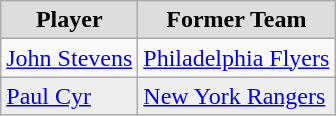<table class="wikitable">
<tr style="text-align:center; background:#ddd;">
<td><strong>Player</strong></td>
<td><strong>Former Team</strong></td>
</tr>
<tr>
<td><a href='#'>John Stevens</a></td>
<td><a href='#'>Philadelphia Flyers</a></td>
</tr>
<tr style="background:#eee;">
<td><a href='#'>Paul Cyr</a></td>
<td><a href='#'>New York Rangers</a></td>
</tr>
</table>
